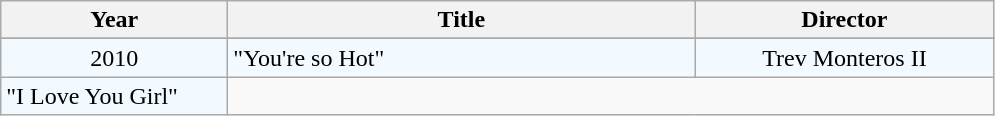<table class="wikitable">
<tr>
<th style="width:9em;">Year</th>
<th style="width:19em;">Title</th>
<th style="width:12em;">Director</th>
</tr>
<tr>
</tr>
<tr bgcolor="#F2F9FF">
<td align="center" rowspan="2">2010</td>
<td align="left">"You're so Hot"</td>
<td align="center" rowspan="2">Trev Monteros II</td>
</tr>
<tr>
</tr>
<tr bgcolor="#F2F9FF">
<td align="left">"I Love You Girl"</td>
</tr>
</table>
